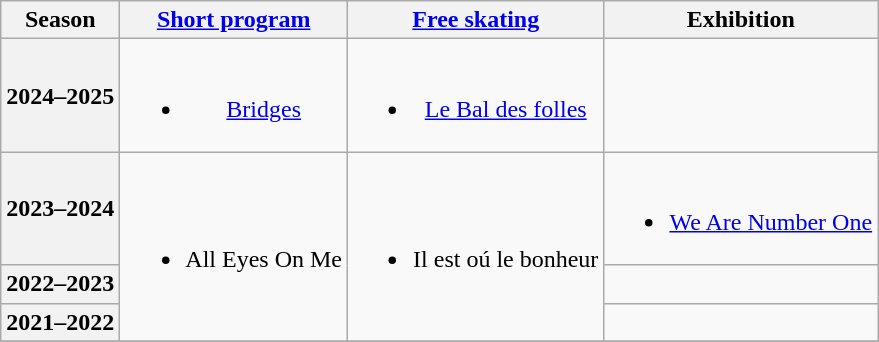<table class=wikitable style=text-align:center>
<tr>
<th>Season</th>
<th><a href='#'>Short program</a></th>
<th><a href='#'>Free skating</a></th>
<th>Exhibition</th>
</tr>
<tr>
<th>2024–2025 <br></th>
<td><br><ul><li><a href='#'>Bridges</a> <br> </li></ul></td>
<td><br><ul><li><a href='#'>Le Bal des folles</a> <br> </li></ul></td>
<td></td>
</tr>
<tr>
<th>2023–2024 <br></th>
<td rowspan=3><br><ul><li>All Eyes On Me <br></li></ul></td>
<td rowspan=3><br><ul><li>Il est oú le bonheur <br></li></ul></td>
<td><br><ul><li><a href='#'>We Are Number One</a> <br></li></ul></td>
</tr>
<tr>
<th>2022–2023 <br></th>
<td></td>
</tr>
<tr>
<th>2021–2022 <br></th>
<td></td>
</tr>
<tr>
</tr>
</table>
